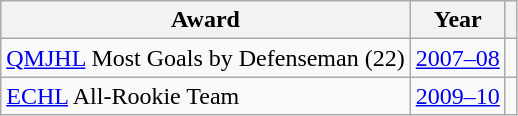<table class="wikitable">
<tr>
<th>Award</th>
<th>Year</th>
<th></th>
</tr>
<tr>
<td><a href='#'>QMJHL</a> Most Goals by Defenseman (22)</td>
<td><a href='#'>2007–08</a></td>
<td></td>
</tr>
<tr>
<td><a href='#'>ECHL</a> All-Rookie Team</td>
<td><a href='#'>2009–10</a></td>
<td></td>
</tr>
</table>
